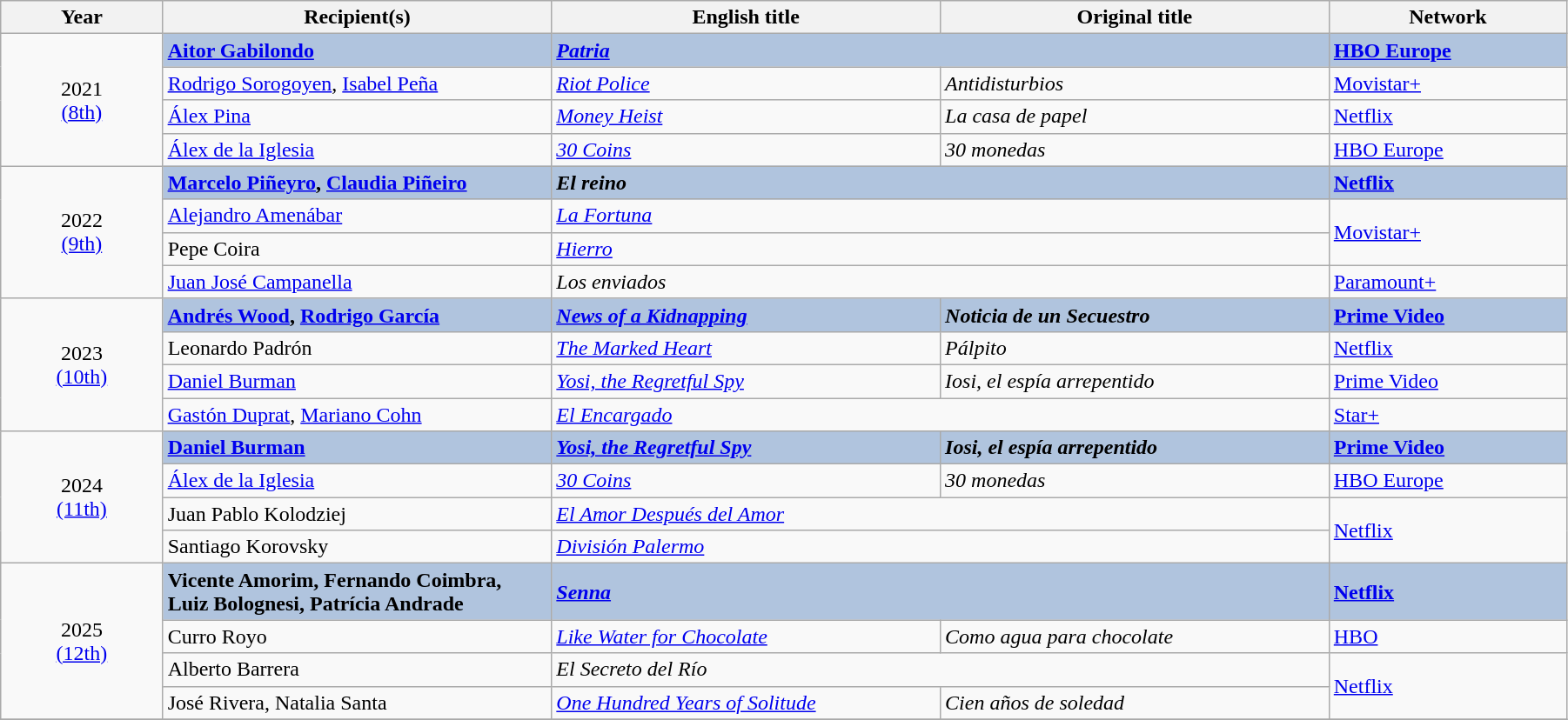<table class="wikitable" width="95%" cellpadding="5">
<tr>
<th width="100"><strong>Year</strong></th>
<th width="250"><strong>Recipient(s)</strong></th>
<th width="250"><strong>English title</strong></th>
<th width="250"><strong>Original title</strong></th>
<th width="150"><strong>Network</strong></th>
</tr>
<tr>
<td rowspan="4" style="text-align:center;">2021<br><a href='#'>(8th)</a><br></td>
<td style="background:#B0C4DE;"> <strong><a href='#'>Aitor Gabilondo</a></strong></td>
<td colspan="2" style="background:#B0C4DE;"><strong><em><a href='#'>Patria</a></em></strong></td>
<td style="background:#B0C4DE;"><strong><a href='#'>HBO Europe</a></strong></td>
</tr>
<tr>
<td> <a href='#'>Rodrigo Sorogoyen</a>, <a href='#'>Isabel Peña</a></td>
<td><em><a href='#'>Riot Police</a></em></td>
<td><em>Antidisturbios</em></td>
<td><a href='#'>Movistar+</a></td>
</tr>
<tr>
<td> <a href='#'>Álex Pina</a></td>
<td><em><a href='#'>Money Heist</a></em></td>
<td><em>La casa de papel</em></td>
<td><a href='#'>Netflix</a></td>
</tr>
<tr>
<td> <a href='#'>Álex de la Iglesia</a></td>
<td><em><a href='#'>30 Coins</a></em></td>
<td><em>30 monedas</em></td>
<td><a href='#'>HBO Europe</a></td>
</tr>
<tr>
<td rowspan="4" style="text-align:center;">2022<br><a href='#'>(9th)</a><br></td>
<td style="background:#B0C4DE;"> <strong><a href='#'>Marcelo Piñeyro</a>, <a href='#'>Claudia Piñeiro</a></strong></td>
<td colspan="2" style="background:#B0C4DE;"><strong><em>El reino</em></strong></td>
<td style="background:#B0C4DE;"><strong><a href='#'>Netflix</a></strong></td>
</tr>
<tr>
<td> <a href='#'>Alejandro Amenábar</a></td>
<td colspan="2"><em><a href='#'>La Fortuna</a></em></td>
<td rowspan="2"><a href='#'>Movistar+</a></td>
</tr>
<tr>
<td> Pepe Coira</td>
<td colspan="2"><em><a href='#'>Hierro</a></em></td>
</tr>
<tr>
<td> <a href='#'>Juan José Campanella</a></td>
<td colspan="2"><em>Los enviados</em></td>
<td><a href='#'>Paramount+</a></td>
</tr>
<tr>
<td rowspan="4" style="text-align:center;">2023<br><a href='#'>(10th)</a><br></td>
<td style="background:#B0C4DE;"> <strong><a href='#'>Andrés Wood</a>, <a href='#'>Rodrigo García</a></strong></td>
<td style="background:#B0C4DE;"><strong><em><a href='#'>News of a Kidnapping</a></em></strong></td>
<td style="background:#B0C4DE;"><strong><em>Noticia de un Secuestro</em></strong></td>
<td style="background:#B0C4DE;"><strong><a href='#'>Prime Video</a></strong></td>
</tr>
<tr>
<td> Leonardo Padrón</td>
<td><em><a href='#'>The Marked Heart</a></em></td>
<td><em>Pálpito</em></td>
<td><a href='#'>Netflix</a></td>
</tr>
<tr>
<td> <a href='#'>Daniel Burman</a></td>
<td><em><a href='#'>Yosi, the Regretful Spy</a></em></td>
<td><em>Iosi, el espía arrepentido</em></td>
<td><a href='#'>Prime Video</a></td>
</tr>
<tr>
<td> <a href='#'>Gastón Duprat</a>, <a href='#'>Mariano Cohn</a></td>
<td colspan="2"><em><a href='#'>El Encargado</a></em></td>
<td><a href='#'>Star+</a></td>
</tr>
<tr>
<td rowspan="4" style="text-align:center;">2024<br><a href='#'>(11th)</a><br></td>
<td style="background:#B0C4DE;"><strong> <a href='#'>Daniel Burman</a></strong></td>
<td style="background:#B0C4DE;"><strong><em><a href='#'>Yosi, the Regretful Spy</a></em></strong></td>
<td style="background:#B0C4DE;"><strong><em>Iosi, el espía arrepentido</em></strong></td>
<td style="background:#B0C4DE;"><strong><a href='#'>Prime Video</a></strong></td>
</tr>
<tr>
<td> <a href='#'>Álex de la Iglesia</a></td>
<td><em><a href='#'>30 Coins</a></em></td>
<td><em>30 monedas</em></td>
<td><a href='#'>HBO Europe</a></td>
</tr>
<tr>
<td> Juan Pablo Kolodziej</td>
<td colspan="2"><em><a href='#'>El Amor Después del Amor</a></em></td>
<td rowspan="2"><a href='#'>Netflix</a></td>
</tr>
<tr>
<td> Santiago Korovsky</td>
<td colspan="2"><em><a href='#'>División Palermo</a></em></td>
</tr>
<tr>
<td rowspan="4" style="text-align:center;">2025<br><a href='#'>(12th)</a><br></td>
<td style="background:#B0C4DE;"><strong> Vicente Amorim, Fernando Coimbra, Luiz Bolognesi, Patrícia Andrade</strong></td>
<td style="background:#B0C4DE;" colspan="2"><strong><em><a href='#'>Senna</a></em></strong></td>
<td style="background:#B0C4DE;"><strong><a href='#'>Netflix</a></strong></td>
</tr>
<tr>
<td> Curro Royo</td>
<td><em><a href='#'>Like Water for Chocolate</a></em></td>
<td><em>Como agua para chocolate</em></td>
<td><a href='#'>HBO</a></td>
</tr>
<tr>
<td> Alberto Barrera</td>
<td colspan="2"><em>El Secreto del Río</em></td>
<td rowspan="2"><a href='#'>Netflix</a></td>
</tr>
<tr>
<td> José Rivera, Natalia Santa</td>
<td><em><a href='#'>One Hundred Years of Solitude</a></em></td>
<td><em>Cien años de soledad</em></td>
</tr>
<tr>
</tr>
</table>
